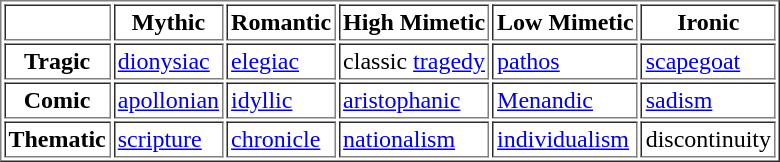<table border="1" cellpadding="2" align="right">
<tr>
<th></th>
<th>Mythic</th>
<th>Romantic</th>
<th>High Mimetic</th>
<th>Low Mimetic</th>
<th>Ironic</th>
</tr>
<tr>
<th>Tragic</th>
<td><a href='#'>dionysiac</a></td>
<td><a href='#'>elegiac</a></td>
<td>classic <a href='#'>tragedy</a></td>
<td><a href='#'>pathos</a></td>
<td><a href='#'>scapegoat</a></td>
</tr>
<tr>
<th>Comic</th>
<td><a href='#'>apollonian</a></td>
<td><a href='#'>idyllic</a></td>
<td><a href='#'>aristophanic</a></td>
<td><a href='#'>Menandic</a></td>
<td><a href='#'>sadism</a></td>
</tr>
<tr>
<th>Thematic</th>
<td><a href='#'>scripture</a></td>
<td><a href='#'>chronicle</a></td>
<td><a href='#'>nationalism</a></td>
<td><a href='#'>individualism</a></td>
<td>discontinuity</td>
</tr>
</table>
